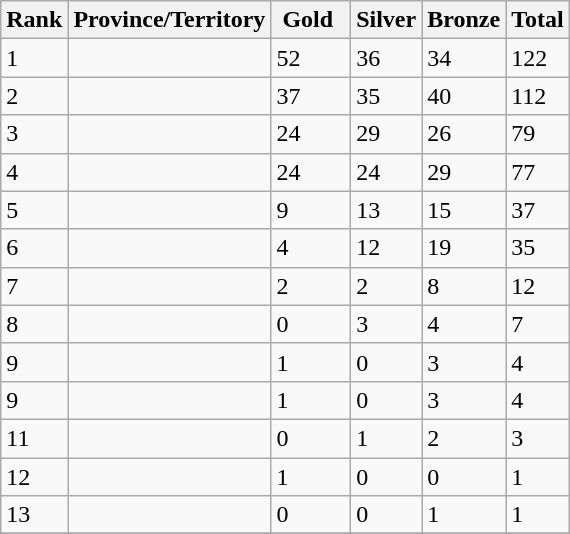<table class="wikitable">
<tr>
<th><strong>Rank</strong></th>
<th><strong>Province/Territory</strong></th>
<th bgcolor="gold"><strong> Gold  </strong></th>
<th bgcolor="silver"><strong>Silver</strong></th>
<th bgcolor="CC9966"><strong>Bronze</strong></th>
<th><strong>Total</strong></th>
</tr>
<tr>
<td>1</td>
<td></td>
<td>52</td>
<td>36</td>
<td>34</td>
<td>122</td>
</tr>
<tr>
<td>2</td>
<td></td>
<td>37</td>
<td>35</td>
<td>40</td>
<td>112</td>
</tr>
<tr>
<td>3</td>
<td></td>
<td>24</td>
<td>29</td>
<td>26</td>
<td>79</td>
</tr>
<tr>
<td>4</td>
<td></td>
<td>24</td>
<td>24</td>
<td>29</td>
<td>77</td>
</tr>
<tr>
<td>5</td>
<td></td>
<td>9</td>
<td>13</td>
<td>15</td>
<td>37</td>
</tr>
<tr>
<td>6</td>
<td></td>
<td>4</td>
<td>12</td>
<td>19</td>
<td>35</td>
</tr>
<tr>
<td>7</td>
<td></td>
<td>2</td>
<td>2</td>
<td>8</td>
<td>12</td>
</tr>
<tr>
<td>8</td>
<td></td>
<td>0</td>
<td>3</td>
<td>4</td>
<td>7</td>
</tr>
<tr>
<td>9</td>
<td></td>
<td>1</td>
<td>0</td>
<td>3</td>
<td>4</td>
</tr>
<tr>
<td>9</td>
<td><strong></strong></td>
<td>1</td>
<td>0</td>
<td>3</td>
<td>4</td>
</tr>
<tr>
<td>11</td>
<td></td>
<td>0</td>
<td>1</td>
<td>2</td>
<td>3</td>
</tr>
<tr>
<td>12</td>
<td></td>
<td>1</td>
<td>0</td>
<td>0</td>
<td>1</td>
</tr>
<tr>
<td>13</td>
<td></td>
<td>0</td>
<td>0</td>
<td>1</td>
<td>1</td>
</tr>
<tr>
</tr>
</table>
